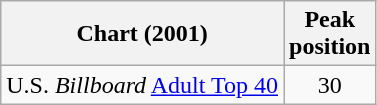<table class="wikitable sortable">
<tr>
<th>Chart (2001)</th>
<th>Peak<br>position</th>
</tr>
<tr>
<td>U.S. <em>Billboard</em> <a href='#'>Adult Top 40</a></td>
<td align="center">30</td>
</tr>
</table>
